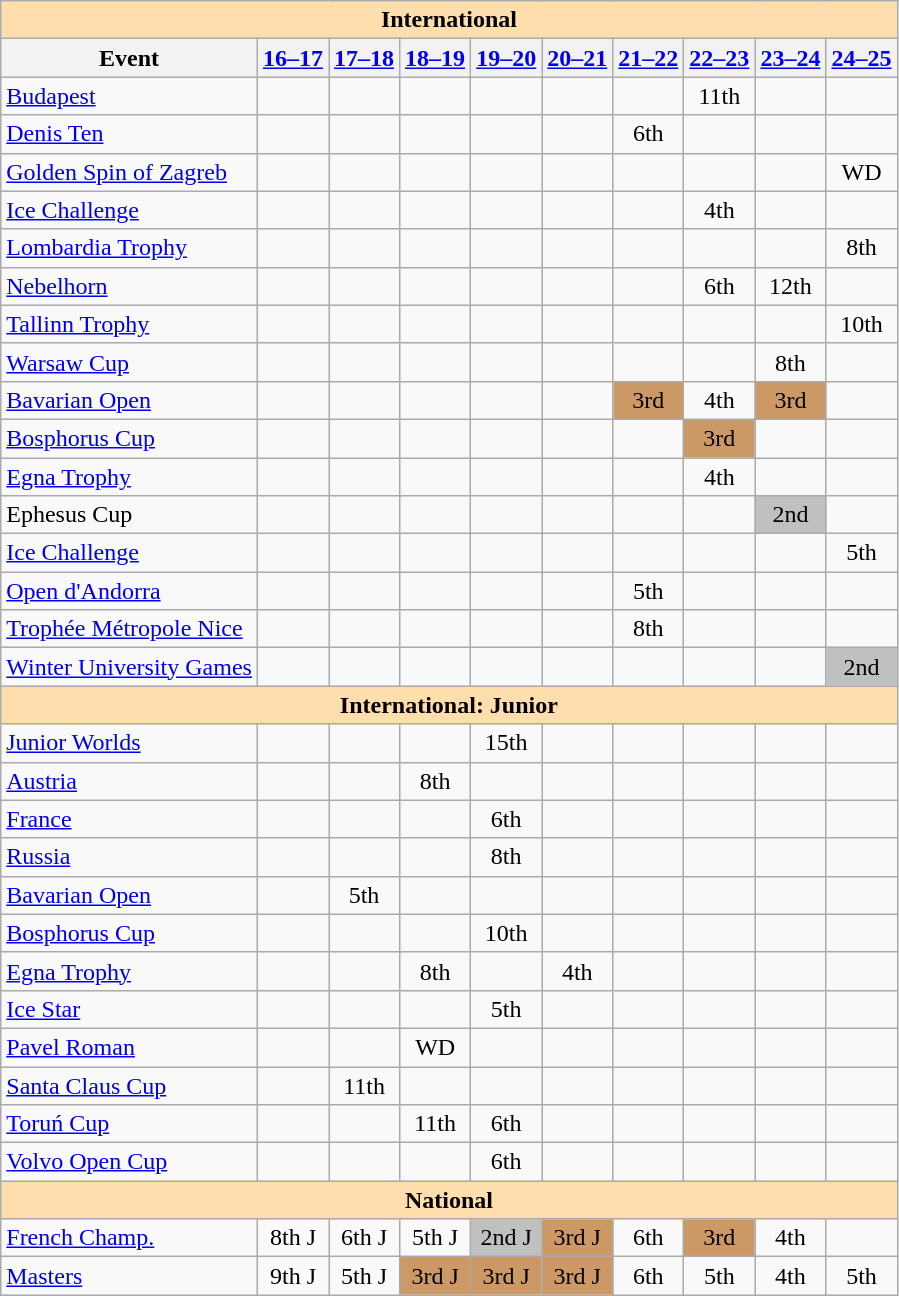<table class="wikitable" style="text-align:center">
<tr>
<th colspan="10" align="center" style="background-color: #ffdead; ">International</th>
</tr>
<tr>
<th>Event</th>
<th><a href='#'>16–17</a></th>
<th><a href='#'>17–18</a></th>
<th><a href='#'>18–19</a></th>
<th><a href='#'>19–20</a></th>
<th><a href='#'>20–21</a></th>
<th><a href='#'>21–22</a></th>
<th><a href='#'>22–23</a></th>
<th><a href='#'>23–24</a></th>
<th><a href='#'>24–25</a></th>
</tr>
<tr>
<td align=left> <a href='#'>Budapest</a></td>
<td></td>
<td></td>
<td></td>
<td></td>
<td></td>
<td></td>
<td>11th</td>
<td></td>
<td></td>
</tr>
<tr>
<td align=left> <a href='#'>Denis Ten</a></td>
<td></td>
<td></td>
<td></td>
<td></td>
<td></td>
<td>6th</td>
<td></td>
<td></td>
<td></td>
</tr>
<tr>
<td align=left> <a href='#'>Golden Spin of Zagreb</a></td>
<td></td>
<td></td>
<td></td>
<td></td>
<td></td>
<td></td>
<td></td>
<td></td>
<td>WD</td>
</tr>
<tr>
<td align=left> <a href='#'>Ice Challenge</a></td>
<td></td>
<td></td>
<td></td>
<td></td>
<td></td>
<td></td>
<td>4th</td>
<td></td>
<td></td>
</tr>
<tr>
<td align=left> <a href='#'>Lombardia Trophy</a></td>
<td></td>
<td></td>
<td></td>
<td></td>
<td></td>
<td></td>
<td></td>
<td></td>
<td>8th</td>
</tr>
<tr>
<td align="left"> <a href='#'>Nebelhorn</a></td>
<td></td>
<td></td>
<td></td>
<td></td>
<td></td>
<td></td>
<td>6th</td>
<td>12th</td>
<td></td>
</tr>
<tr>
<td align=left> <a href='#'>Tallinn Trophy</a></td>
<td></td>
<td></td>
<td></td>
<td></td>
<td></td>
<td></td>
<td></td>
<td></td>
<td>10th</td>
</tr>
<tr>
<td align="left"> <a href='#'>Warsaw Cup</a></td>
<td></td>
<td></td>
<td></td>
<td></td>
<td></td>
<td></td>
<td></td>
<td>8th</td>
<td></td>
</tr>
<tr>
<td align="left"><a href='#'>Bavarian Open</a></td>
<td></td>
<td></td>
<td></td>
<td></td>
<td></td>
<td bgcolor="cc9966">3rd</td>
<td>4th</td>
<td bgcolor="cc9966">3rd</td>
<td></td>
</tr>
<tr>
<td align="left"><a href='#'>Bosphorus Cup</a></td>
<td></td>
<td></td>
<td></td>
<td></td>
<td></td>
<td></td>
<td bgcolor="cc9966">3rd</td>
<td></td>
<td></td>
</tr>
<tr>
<td align="left"><a href='#'>Egna Trophy</a></td>
<td></td>
<td></td>
<td></td>
<td></td>
<td></td>
<td></td>
<td>4th</td>
<td></td>
<td></td>
</tr>
<tr>
<td align="left">Ephesus Cup</td>
<td></td>
<td></td>
<td></td>
<td></td>
<td></td>
<td></td>
<td></td>
<td bgcolor="silver">2nd</td>
<td></td>
</tr>
<tr>
<td align="left"><a href='#'>Ice Challenge</a></td>
<td></td>
<td></td>
<td></td>
<td></td>
<td></td>
<td></td>
<td></td>
<td></td>
<td>5th</td>
</tr>
<tr>
<td align="left"><a href='#'>Open d'Andorra</a></td>
<td></td>
<td></td>
<td></td>
<td></td>
<td></td>
<td>5th</td>
<td></td>
<td></td>
<td></td>
</tr>
<tr>
<td align="left"><a href='#'>Trophée Métropole Nice</a></td>
<td></td>
<td></td>
<td></td>
<td></td>
<td></td>
<td>8th</td>
<td></td>
<td></td>
<td></td>
</tr>
<tr>
<td><a href='#'>Winter University Games</a></td>
<td></td>
<td></td>
<td></td>
<td></td>
<td></td>
<td></td>
<td></td>
<td></td>
<td bgcolor="silver">2nd</td>
</tr>
<tr>
<th colspan="10" align="center" style="background-color: #ffdead; ">International: Junior</th>
</tr>
<tr>
<td align="left"><a href='#'>Junior Worlds</a></td>
<td></td>
<td></td>
<td></td>
<td>15th</td>
<td></td>
<td></td>
<td></td>
<td></td>
<td></td>
</tr>
<tr>
<td align="left"> <a href='#'>Austria</a></td>
<td></td>
<td></td>
<td>8th</td>
<td></td>
<td></td>
<td></td>
<td></td>
<td></td>
<td></td>
</tr>
<tr>
<td align="left"> <a href='#'>France</a></td>
<td></td>
<td></td>
<td></td>
<td>6th</td>
<td></td>
<td></td>
<td></td>
<td></td>
<td></td>
</tr>
<tr>
<td align="left"> <a href='#'>Russia</a></td>
<td></td>
<td></td>
<td></td>
<td>8th</td>
<td></td>
<td></td>
<td></td>
<td></td>
<td></td>
</tr>
<tr>
<td align="left"><a href='#'>Bavarian Open</a></td>
<td></td>
<td>5th</td>
<td></td>
<td></td>
<td></td>
<td></td>
<td></td>
<td></td>
<td></td>
</tr>
<tr>
<td align="left"><a href='#'>Bosphorus Cup</a></td>
<td></td>
<td></td>
<td></td>
<td>10th</td>
<td></td>
<td></td>
<td></td>
<td></td>
<td></td>
</tr>
<tr>
<td align="left"><a href='#'>Egna Trophy</a></td>
<td></td>
<td></td>
<td>8th</td>
<td></td>
<td>4th</td>
<td></td>
<td></td>
<td></td>
<td></td>
</tr>
<tr>
<td align="left"><a href='#'>Ice Star</a></td>
<td></td>
<td></td>
<td></td>
<td>5th</td>
<td></td>
<td></td>
<td></td>
<td></td>
<td></td>
</tr>
<tr>
<td align="left"><a href='#'>Pavel Roman</a></td>
<td></td>
<td></td>
<td>WD</td>
<td></td>
<td></td>
<td></td>
<td></td>
<td></td>
<td></td>
</tr>
<tr>
<td align="left"><a href='#'>Santa Claus Cup</a></td>
<td></td>
<td>11th</td>
<td></td>
<td></td>
<td></td>
<td></td>
<td></td>
<td></td>
<td></td>
</tr>
<tr>
<td align="left"><a href='#'>Toruń Cup</a></td>
<td></td>
<td></td>
<td>11th</td>
<td>6th</td>
<td></td>
<td></td>
<td></td>
<td></td>
<td></td>
</tr>
<tr>
<td align="left"><a href='#'>Volvo Open Cup</a></td>
<td></td>
<td></td>
<td></td>
<td>6th</td>
<td></td>
<td></td>
<td></td>
<td></td>
<td></td>
</tr>
<tr>
<th colspan="10" align="center" style="background-color: #ffdead; ">National</th>
</tr>
<tr>
<td align="left"><a href='#'>French Champ.</a></td>
<td>8th J</td>
<td>6th J</td>
<td>5th J</td>
<td bgcolor="silver">2nd J</td>
<td bgcolor="cc9966">3rd J</td>
<td>6th</td>
<td bgcolor="cc9966">3rd</td>
<td>4th</td>
<td></td>
</tr>
<tr>
<td align="left"><a href='#'>Masters</a></td>
<td>9th J</td>
<td>5th J</td>
<td bgcolor="cc9966">3rd J</td>
<td bgcolor="cc9966">3rd J</td>
<td bgcolor="cc9966">3rd J</td>
<td>6th</td>
<td>5th</td>
<td>4th</td>
<td>5th</td>
</tr>
</table>
